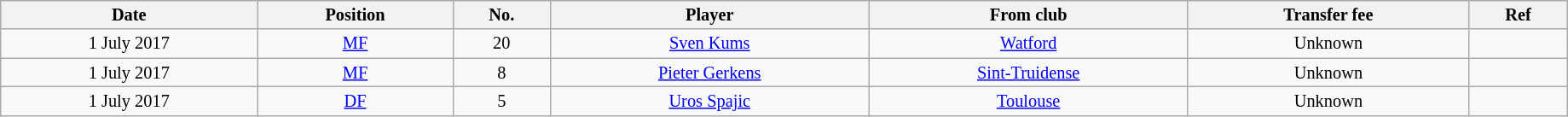<table class="wikitable sortable" style="width:97%; text-align:center; font-size:85%; text-align:centre;">
<tr>
<th>Date</th>
<th>Position</th>
<th>No.</th>
<th>Player</th>
<th>From club</th>
<th>Transfer fee</th>
<th>Ref</th>
</tr>
<tr>
<td>1 July 2017</td>
<td><a href='#'>MF</a></td>
<td>20</td>
<td> <a href='#'>Sven Kums</a></td>
<td> <a href='#'>Watford</a></td>
<td>Unknown</td>
<td></td>
</tr>
<tr>
<td>1 July 2017</td>
<td><a href='#'>MF</a></td>
<td>8</td>
<td> <a href='#'>Pieter Gerkens</a></td>
<td> <a href='#'>Sint-Truidense</a></td>
<td>Unknown</td>
<td></td>
</tr>
<tr>
<td>1 July 2017</td>
<td><a href='#'>DF</a></td>
<td>5</td>
<td> <a href='#'>Uros Spajic</a></td>
<td> <a href='#'>Toulouse</a></td>
<td>Unknown</td>
<td></td>
</tr>
</table>
